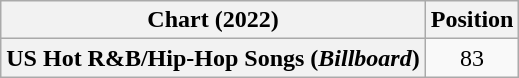<table class="wikitable plainrowheaders" style="text-align:center">
<tr>
<th scope="col">Chart (2022)</th>
<th scope="col">Position</th>
</tr>
<tr>
<th scope="row">US Hot R&B/Hip-Hop Songs (<em>Billboard</em>)</th>
<td>83</td>
</tr>
</table>
